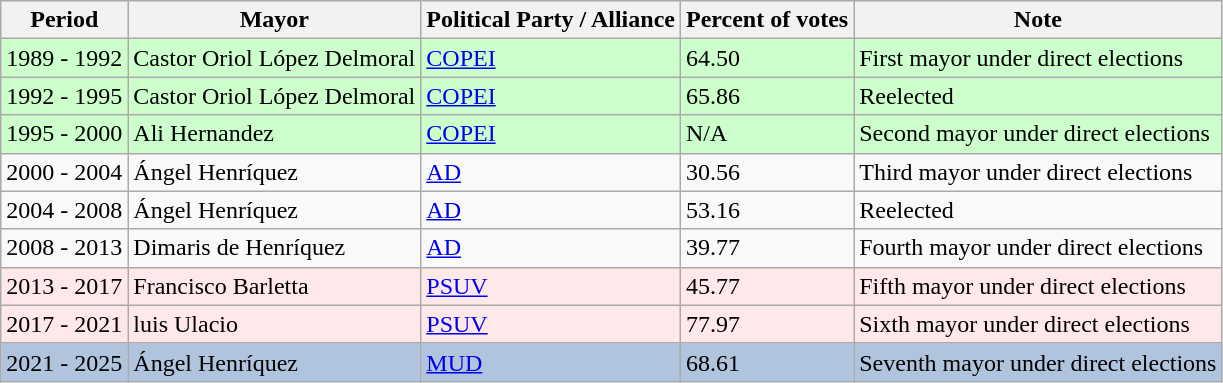<table class="wikitable sortable">
<tr>
<th>Period</th>
<th>Mayor</th>
<th>Political Party / Alliance</th>
<th>Percent of votes</th>
<th>Note</th>
</tr>
<tr bgcolor="#CCFFCC">
<td>1989 - 1992</td>
<td>Castor Oriol López Delmoral</td>
<td><a href='#'>COPEI</a></td>
<td>64.50</td>
<td>First mayor under direct elections</td>
</tr>
<tr bgcolor="#CCFFCC">
<td>1992 - 1995</td>
<td>Castor Oriol López Delmoral</td>
<td><a href='#'>COPEI</a></td>
<td>65.86</td>
<td>Reelected</td>
</tr>
<tr bgcolor="#CCFFCC">
<td>1995 - 2000</td>
<td>Ali Hernandez</td>
<td><a href='#'>COPEI</a></td>
<td>N/A</td>
<td>Second mayor under direct elections</td>
</tr>
<tr>
<td>2000 - 2004</td>
<td>Ángel Henríquez</td>
<td><a href='#'>AD</a></td>
<td>30.56</td>
<td>Third mayor under direct elections</td>
</tr>
<tr>
<td>2004 - 2008</td>
<td>Ángel Henríquez</td>
<td><a href='#'>AD</a></td>
<td>53.16</td>
<td>Reelected</td>
</tr>
<tr>
<td>2008 - 2013</td>
<td>Dimaris de Henríquez</td>
<td><a href='#'>AD</a></td>
<td>39.77</td>
<td>Fourth mayor under direct elections</td>
</tr>
<tr bgcolor="#FFE8E9">
<td>2013 - 2017</td>
<td>Francisco Barletta</td>
<td><a href='#'>PSUV</a></td>
<td>45.77</td>
<td>Fifth mayor under direct elections</td>
</tr>
<tr bgcolor="#FFE8E9">
<td>2017 - 2021</td>
<td>luis Ulacio</td>
<td><a href='#'>PSUV</a></td>
<td>77.97</td>
<td>Sixth mayor under direct elections</td>
</tr>
<tr bgcolor="#B0C4DE">
<td>2021 - 2025</td>
<td>Ángel Henríquez</td>
<td><a href='#'>MUD</a></td>
<td>68.61</td>
<td>Seventh mayor under direct elections</td>
</tr>
</table>
